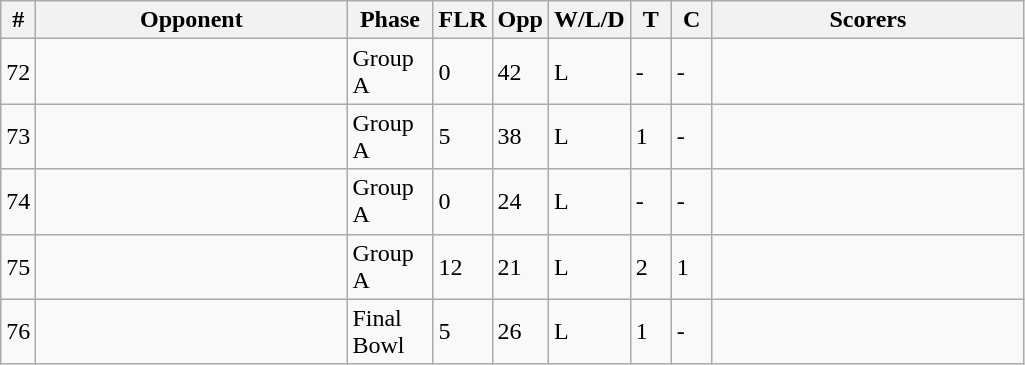<table class="wikitable sortable">
<tr>
<th width=10>#</th>
<th width=200>Opponent</th>
<th width=50>Phase</th>
<th width=30>FLR</th>
<th width=30>Opp</th>
<th width=45>W/L/D</th>
<th width=20>T</th>
<th width=20>C</th>
<th width=200>Scorers</th>
</tr>
<tr>
<td>72</td>
<td></td>
<td>Group A</td>
<td>0</td>
<td>42</td>
<td>L</td>
<td>-</td>
<td>-</td>
<td></td>
</tr>
<tr>
<td>73</td>
<td></td>
<td>Group A</td>
<td>5</td>
<td>38</td>
<td>L</td>
<td>1</td>
<td>-</td>
<td></td>
</tr>
<tr>
<td>74</td>
<td></td>
<td>Group A</td>
<td>0</td>
<td>24</td>
<td>L</td>
<td>-</td>
<td>-</td>
<td></td>
</tr>
<tr>
<td>75</td>
<td></td>
<td>Group A</td>
<td>12</td>
<td>21</td>
<td>L</td>
<td>2</td>
<td>1</td>
<td></td>
</tr>
<tr>
<td>76</td>
<td></td>
<td>Final Bowl</td>
<td>5</td>
<td>26</td>
<td>L</td>
<td>1</td>
<td>-</td>
<td></td>
</tr>
</table>
